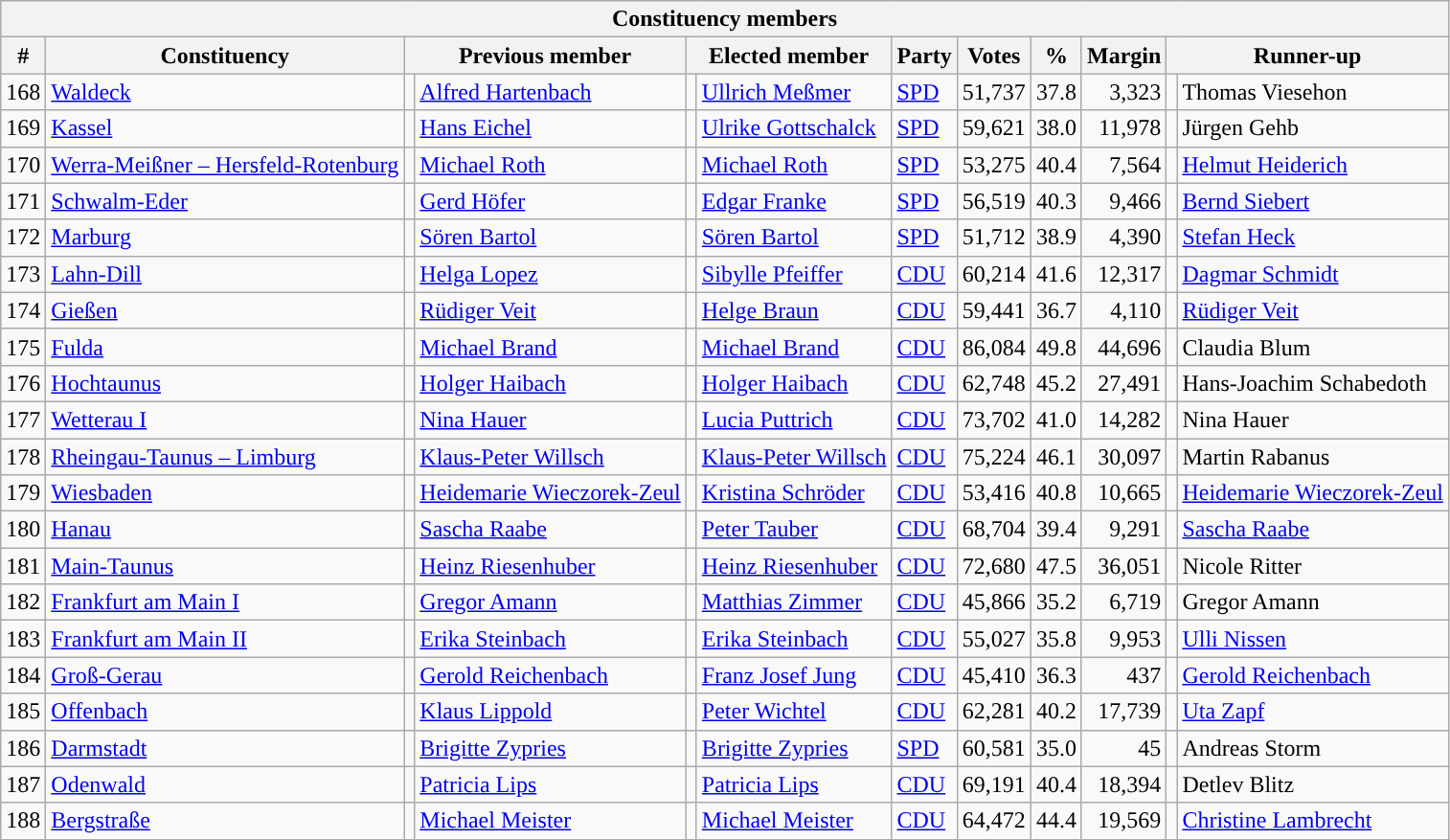<table class="wikitable sortable" style="text-align:right">
<tr>
<th colspan="12">Constituency members</th>
</tr>
<tr>
<th>#</th>
<th>Constituency</th>
<th colspan="2">Previous member</th>
<th colspan="2">Elected member</th>
<th>Party</th>
<th>Votes</th>
<th>%</th>
<th>Margin</th>
<th colspan="2">Runner-up</th>
</tr>
<tr>
<td>168</td>
<td align=left><a href='#'>Waldeck</a></td>
<td bgcolor=></td>
<td align=left><a href='#'>Alfred Hartenbach</a></td>
<td></td>
<td align=left><a href='#'>Ullrich Meßmer</a></td>
<td align="left"><a href='#'>SPD</a></td>
<td>51,737</td>
<td>37.8</td>
<td>3,323</td>
<td bgcolor=></td>
<td align=left>Thomas Viesehon</td>
</tr>
<tr>
<td>169</td>
<td align=left><a href='#'>Kassel</a></td>
<td bgcolor=></td>
<td align=left><a href='#'>Hans Eichel</a></td>
<td bgcolor=></td>
<td align=left><a href='#'>Ulrike Gottschalck</a></td>
<td align="left"><a href='#'>SPD</a></td>
<td>59,621</td>
<td>38.0</td>
<td>11,978</td>
<td bgcolor=></td>
<td align=left>Jürgen Gehb</td>
</tr>
<tr>
<td>170</td>
<td align=left><a href='#'>Werra-Meißner – Hersfeld-Rotenburg</a></td>
<td bgcolor=></td>
<td align=left><a href='#'>Michael Roth</a></td>
<td bgcolor=></td>
<td align=left><a href='#'>Michael Roth</a></td>
<td align=left><a href='#'>SPD</a></td>
<td>53,275</td>
<td>40.4</td>
<td>7,564</td>
<td bgcolor=></td>
<td align=left><a href='#'>Helmut Heiderich</a></td>
</tr>
<tr>
<td>171</td>
<td align=left><a href='#'>Schwalm-Eder</a></td>
<td bgcolor=></td>
<td align=left><a href='#'>Gerd Höfer</a></td>
<td></td>
<td align=left><a href='#'>Edgar Franke</a></td>
<td align=left><a href='#'>SPD</a></td>
<td>56,519</td>
<td>40.3</td>
<td>9,466</td>
<td bgcolor=></td>
<td align=left><a href='#'>Bernd Siebert</a></td>
</tr>
<tr>
<td>172</td>
<td align=left><a href='#'>Marburg</a></td>
<td bgcolor=></td>
<td align=left><a href='#'>Sören Bartol</a></td>
<td bgcolor=></td>
<td align=left><a href='#'>Sören Bartol</a></td>
<td align=left><a href='#'>SPD</a></td>
<td>51,712</td>
<td>38.9</td>
<td>4,390</td>
<td bgcolor=></td>
<td align=left><a href='#'>Stefan Heck</a></td>
</tr>
<tr>
<td>173</td>
<td align=left><a href='#'>Lahn-Dill</a></td>
<td bgcolor=></td>
<td align=left><a href='#'>Helga Lopez</a></td>
<td></td>
<td align=left><a href='#'>Sibylle Pfeiffer</a></td>
<td align="left"><a href='#'>CDU</a></td>
<td>60,214</td>
<td>41.6</td>
<td>12,317</td>
<td bgcolor=></td>
<td align=left><a href='#'>Dagmar Schmidt</a></td>
</tr>
<tr>
<td>174</td>
<td align=left><a href='#'>Gießen</a></td>
<td bgcolor=></td>
<td align=left><a href='#'>Rüdiger Veit</a></td>
<td></td>
<td align=left><a href='#'>Helge Braun</a></td>
<td align=left><a href='#'>CDU</a></td>
<td>59,441</td>
<td>36.7</td>
<td>4,110</td>
<td bgcolor=></td>
<td align=left><a href='#'>Rüdiger Veit</a></td>
</tr>
<tr>
<td>175</td>
<td align=left><a href='#'>Fulda</a></td>
<td bgcolor=></td>
<td align=left><a href='#'>Michael Brand</a></td>
<td bgcolor=></td>
<td align=left><a href='#'>Michael Brand</a></td>
<td align=left><a href='#'>CDU</a></td>
<td>86,084</td>
<td>49.8</td>
<td>44,696</td>
<td bgcolor=></td>
<td align=left>Claudia Blum</td>
</tr>
<tr>
<td>176</td>
<td align=left><a href='#'>Hochtaunus</a></td>
<td bgcolor=></td>
<td align=left><a href='#'>Holger Haibach</a></td>
<td></td>
<td align=left><a href='#'>Holger Haibach</a></td>
<td align="left"><a href='#'>CDU</a></td>
<td>62,748</td>
<td>45.2</td>
<td>27,491</td>
<td bgcolor=></td>
<td align=left>Hans-Joachim Schabedoth</td>
</tr>
<tr>
<td>177</td>
<td align=left><a href='#'>Wetterau I</a></td>
<td bgcolor=></td>
<td align=left><a href='#'>Nina Hauer</a></td>
<td></td>
<td align=left><a href='#'>Lucia Puttrich</a></td>
<td align="left"><a href='#'>CDU</a></td>
<td>73,702</td>
<td>41.0</td>
<td>14,282</td>
<td bgcolor=></td>
<td align=left>Nina Hauer</td>
</tr>
<tr>
<td>178</td>
<td align=left><a href='#'>Rheingau-Taunus – Limburg</a></td>
<td bgcolor=></td>
<td align=left><a href='#'>Klaus-Peter Willsch</a></td>
<td bgcolor=></td>
<td align=left><a href='#'>Klaus-Peter Willsch</a></td>
<td align=left><a href='#'>CDU</a></td>
<td>75,224</td>
<td>46.1</td>
<td>30,097</td>
<td bgcolor=></td>
<td align=left>Martin Rabanus</td>
</tr>
<tr>
<td>179</td>
<td align=left><a href='#'>Wiesbaden</a></td>
<td bgcolor=></td>
<td align=left><a href='#'>Heidemarie Wieczorek-Zeul</a></td>
<td bgcolor=></td>
<td align=left><a href='#'>Kristina Schröder</a></td>
<td align=left><a href='#'>CDU</a></td>
<td>53,416</td>
<td>40.8</td>
<td>10,665</td>
<td bgcolor=></td>
<td align=left><a href='#'>Heidemarie Wieczorek-Zeul</a></td>
</tr>
<tr>
<td>180</td>
<td align=left><a href='#'>Hanau</a></td>
<td bgcolor=></td>
<td align=left><a href='#'>Sascha Raabe</a></td>
<td bgcolor=></td>
<td align=left><a href='#'>Peter Tauber</a></td>
<td align=left><a href='#'>CDU</a></td>
<td>68,704</td>
<td>39.4</td>
<td>9,291</td>
<td bgcolor=></td>
<td align=left><a href='#'>Sascha Raabe</a></td>
</tr>
<tr>
<td>181</td>
<td align=left><a href='#'>Main-Taunus</a></td>
<td bgcolor=></td>
<td align=left><a href='#'>Heinz Riesenhuber</a></td>
<td bgcolor=></td>
<td align=left><a href='#'>Heinz Riesenhuber</a></td>
<td align=left><a href='#'>CDU</a></td>
<td>72,680</td>
<td>47.5</td>
<td>36,051</td>
<td bgcolor=></td>
<td align=left>Nicole Ritter</td>
</tr>
<tr>
<td>182</td>
<td align=left><a href='#'>Frankfurt am Main I</a></td>
<td bgcolor=></td>
<td align=left><a href='#'>Gregor Amann</a></td>
<td bgcolor=></td>
<td align=left><a href='#'>Matthias Zimmer</a></td>
<td align=left><a href='#'>CDU</a></td>
<td>45,866</td>
<td>35.2</td>
<td>6,719</td>
<td bgcolor=></td>
<td align=left>Gregor Amann</td>
</tr>
<tr>
<td>183</td>
<td align=left><a href='#'>Frankfurt am Main II</a></td>
<td bgcolor=></td>
<td align=left><a href='#'>Erika Steinbach</a></td>
<td bgcolor=></td>
<td align=left><a href='#'>Erika Steinbach</a></td>
<td align=left><a href='#'>CDU</a></td>
<td>55,027</td>
<td>35.8</td>
<td>9,953</td>
<td bgcolor=></td>
<td align=left><a href='#'>Ulli Nissen</a></td>
</tr>
<tr>
<td>184</td>
<td align=left><a href='#'>Groß-Gerau</a></td>
<td bgcolor=></td>
<td align=left><a href='#'>Gerold Reichenbach</a></td>
<td></td>
<td align=left><a href='#'>Franz Josef Jung</a></td>
<td align=left><a href='#'>CDU</a></td>
<td>45,410</td>
<td>36.3</td>
<td>437</td>
<td bgcolor=></td>
<td align=left><a href='#'>Gerold Reichenbach</a></td>
</tr>
<tr>
<td>185</td>
<td align=left><a href='#'>Offenbach</a></td>
<td bgcolor=></td>
<td align=left><a href='#'>Klaus Lippold</a></td>
<td></td>
<td align=left><a href='#'>Peter Wichtel</a></td>
<td align="left"><a href='#'>CDU</a></td>
<td>62,281</td>
<td>40.2</td>
<td>17,739</td>
<td bgcolor=></td>
<td align=left><a href='#'>Uta Zapf</a></td>
</tr>
<tr>
<td>186</td>
<td align=left><a href='#'>Darmstadt</a></td>
<td bgcolor=></td>
<td align=left><a href='#'>Brigitte Zypries</a></td>
<td bgcolor=></td>
<td align=left><a href='#'>Brigitte Zypries</a></td>
<td align=left><a href='#'>SPD</a></td>
<td>60,581</td>
<td>35.0</td>
<td>45</td>
<td bgcolor=></td>
<td align=left>Andreas Storm</td>
</tr>
<tr>
<td>187</td>
<td align=left><a href='#'>Odenwald</a></td>
<td bgcolor=></td>
<td align=left><a href='#'>Patricia Lips</a></td>
<td bgcolor=></td>
<td align=left><a href='#'>Patricia Lips</a></td>
<td align=left><a href='#'>CDU</a></td>
<td>69,191</td>
<td>40.4</td>
<td>18,394</td>
<td bgcolor=></td>
<td align=left>Detlev Blitz</td>
</tr>
<tr>
<td>188</td>
<td align=left><a href='#'>Bergstraße</a></td>
<td bgcolor=></td>
<td align=left><a href='#'>Michael Meister</a></td>
<td bgcolor=></td>
<td align=left><a href='#'>Michael Meister</a></td>
<td align=left><a href='#'>CDU</a></td>
<td>64,472</td>
<td>44.4</td>
<td>19,569</td>
<td bgcolor=></td>
<td align=left><a href='#'>Christine Lambrecht</a></td>
</tr>
</table>
